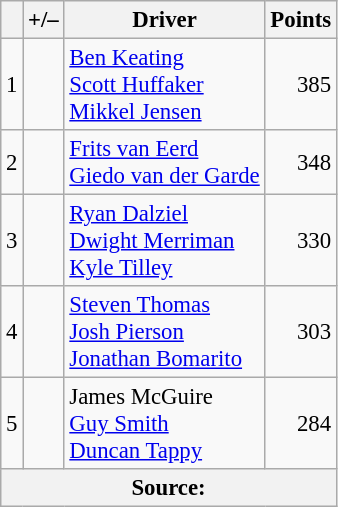<table class="wikitable" style="font-size: 95%;">
<tr>
<th scope="col"></th>
<th scope="col">+/–</th>
<th scope="col">Driver</th>
<th scope="col">Points</th>
</tr>
<tr>
<td align=center>1</td>
<td align="left"></td>
<td> <a href='#'>Ben Keating</a><br> <a href='#'>Scott Huffaker</a><br> <a href='#'>Mikkel Jensen</a></td>
<td align=right>385</td>
</tr>
<tr>
<td align=center>2</td>
<td align="left"></td>
<td> <a href='#'>Frits van Eerd</a><br> <a href='#'>Giedo van der Garde</a></td>
<td align=right>348</td>
</tr>
<tr>
<td align=center>3</td>
<td align="left"></td>
<td> <a href='#'>Ryan Dalziel</a><br> <a href='#'>Dwight Merriman</a><br> <a href='#'>Kyle Tilley</a></td>
<td align=right>330</td>
</tr>
<tr>
<td align=center>4</td>
<td align="left"></td>
<td> <a href='#'>Steven Thomas</a><br> <a href='#'>Josh Pierson</a><br>  <a href='#'>Jonathan Bomarito</a></td>
<td align=right>303</td>
</tr>
<tr>
<td align=center>5</td>
<td align="left"></td>
<td> James McGuire<br> <a href='#'>Guy Smith</a><br>  <a href='#'>Duncan Tappy</a></td>
<td align=right>284</td>
</tr>
<tr>
<th colspan=5>Source:</th>
</tr>
</table>
